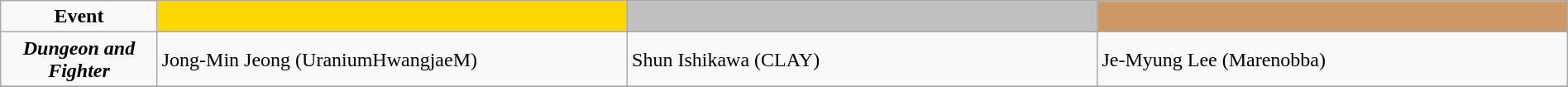<table class="wikitable" width=100%>
<tr>
<td style="text-align:center"  width=10%><strong>Event</strong></td>
<td colspan="2" style="text-align:center" bgcolor="gold" width=30%></td>
<td colspan="2" style="text-align:center" bgcolor="silver" width=30%></td>
<td colspan="2" style="text-align:center" bgcolor="CC9966" width=30%></td>
</tr>
<tr>
<td style="text-align:center"><strong><em>Dungeon and Fighter</em></strong></td>
<td colspan="2"> Jong-Min Jeong (UraniumHwangjaeM)</td>
<td colspan="2"> Shun Ishikawa (CLAY)</td>
<td colspan="2"> Je-Myung Lee (Marenobba)</td>
</tr>
<tr>
</tr>
</table>
